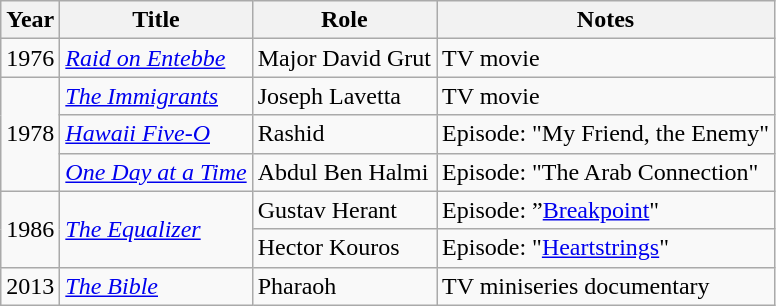<table class="wikitable sortable">
<tr>
<th>Year</th>
<th>Title</th>
<th>Role</th>
<th>Notes</th>
</tr>
<tr>
<td>1976</td>
<td><em><a href='#'>Raid on Entebbe</a></em></td>
<td>Major David Grut</td>
<td>TV movie</td>
</tr>
<tr>
<td rowspan="3">1978</td>
<td><em><a href='#'>The Immigrants</a></em></td>
<td>Joseph Lavetta</td>
<td>TV movie</td>
</tr>
<tr>
<td><em><a href='#'>Hawaii Five-O</a></em></td>
<td>Rashid</td>
<td>Episode: "My Friend, the Enemy"</td>
</tr>
<tr>
<td><em><a href='#'>One Day at a Time</a></em></td>
<td>Abdul Ben Halmi</td>
<td>Episode: "The Arab Connection"</td>
</tr>
<tr>
<td rowspan="2">1986</td>
<td rowspan="2"><em><a href='#'>The Equalizer</a></em></td>
<td>Gustav Herant</td>
<td>Episode: ”<a href='#'>Breakpoint</a>"</td>
</tr>
<tr>
<td>Hector Kouros</td>
<td>Episode: "<a href='#'>Heartstrings</a>"</td>
</tr>
<tr>
<td>2013</td>
<td><em><a href='#'>The Bible</a></em></td>
<td>Pharaoh</td>
<td>TV miniseries documentary</td>
</tr>
</table>
